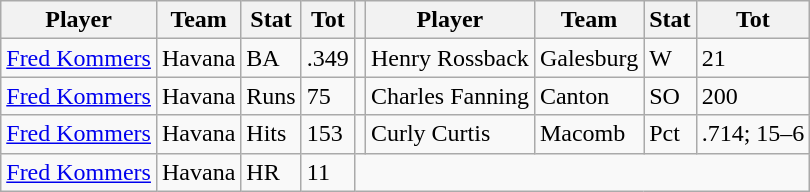<table class="wikitable">
<tr>
<th>Player</th>
<th>Team</th>
<th>Stat</th>
<th>Tot</th>
<th></th>
<th>Player</th>
<th>Team</th>
<th>Stat</th>
<th>Tot</th>
</tr>
<tr>
<td><a href='#'>Fred Kommers</a></td>
<td>Havana</td>
<td>BA</td>
<td>.349</td>
<td></td>
<td>Henry Rossback</td>
<td>Galesburg</td>
<td>W</td>
<td>21</td>
</tr>
<tr>
<td><a href='#'>Fred Kommers</a></td>
<td>Havana</td>
<td>Runs</td>
<td>75</td>
<td></td>
<td>Charles Fanning</td>
<td>Canton</td>
<td>SO</td>
<td>200</td>
</tr>
<tr>
<td><a href='#'>Fred Kommers</a></td>
<td>Havana</td>
<td>Hits</td>
<td>153</td>
<td></td>
<td>Curly Curtis</td>
<td>Macomb</td>
<td>Pct</td>
<td>.714; 15–6</td>
</tr>
<tr>
<td><a href='#'>Fred Kommers</a></td>
<td>Havana</td>
<td>HR</td>
<td>11</td>
</tr>
</table>
